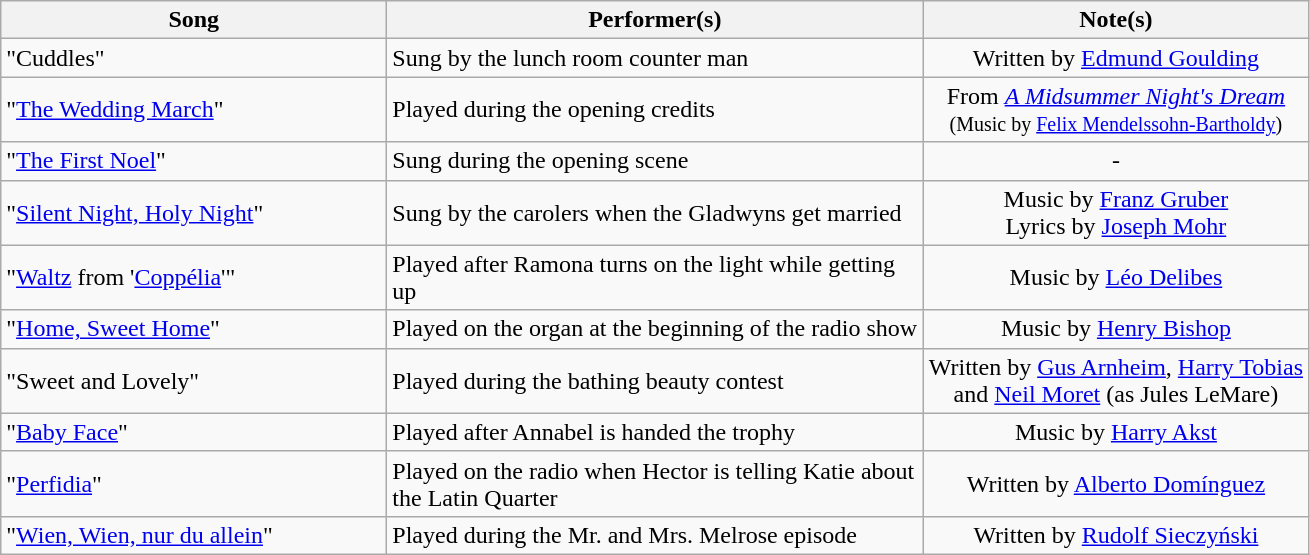<table class="wikitable">
<tr>
<th style="text-align:center; width:250px;">Song</th>
<th style="text-align:center; width:350px;">Performer(s)</th>
<th style="text-align:center; width:250px;">Note(s)</th>
</tr>
<tr>
<td>"Cuddles"</td>
<td>Sung by the lunch room counter man</td>
<td style="text-align:center;">Written by <a href='#'>Edmund Goulding</a></td>
</tr>
<tr>
<td>"<a href='#'>The Wedding March</a>"</td>
<td>Played during the opening credits</td>
<td style="text-align:center;">From <em><a href='#'>A Midsummer Night's Dream</a></em> <small> (Music by <a href='#'>Felix Mendelssohn-Bartholdy</a>)</small></td>
</tr>
<tr>
<td>"<a href='#'>The First Noel</a>"</td>
<td>Sung during the opening scene</td>
<td style="text-align:center;">-</td>
</tr>
<tr>
<td>"<a href='#'>Silent Night, Holy Night</a>"</td>
<td>Sung by the carolers when the Gladwyns get married</td>
<td style="text-align:center;">Music by <a href='#'>Franz Gruber</a><br> Lyrics by <a href='#'>Joseph Mohr</a></td>
</tr>
<tr>
<td>"<a href='#'>Waltz</a> from '<a href='#'>Coppélia</a>'"</td>
<td>Played after Ramona turns on the light while getting up</td>
<td style="text-align:center;">Music by <a href='#'>Léo Delibes</a></td>
</tr>
<tr>
<td>"<a href='#'>Home, Sweet Home</a>"</td>
<td>Played on the organ at the beginning of the radio show</td>
<td style="text-align:center;">Music by <a href='#'>Henry Bishop</a></td>
</tr>
<tr>
<td>"Sweet and Lovely"</td>
<td>Played during the bathing beauty contest</td>
<td style="text-align:center;">Written by <a href='#'>Gus Arnheim</a>, <a href='#'>Harry Tobias</a> and <a href='#'>Neil Moret</a> (as Jules LeMare)</td>
</tr>
<tr>
<td>"<a href='#'>Baby Face</a>"</td>
<td>Played after Annabel is handed the trophy</td>
<td style="text-align:center;">Music by <a href='#'>Harry Akst</a></td>
</tr>
<tr>
<td>"<a href='#'>Perfidia</a>"</td>
<td>Played on the radio when Hector is telling Katie about the Latin Quarter</td>
<td style="text-align:center;">Written by <a href='#'>Alberto Domínguez</a></td>
</tr>
<tr>
<td>"<a href='#'>Wien, Wien, nur du allein</a>"</td>
<td>Played during the Mr. and Mrs. Melrose episode</td>
<td style="text-align:center;">Written by <a href='#'>Rudolf Sieczyński</a></td>
</tr>
</table>
